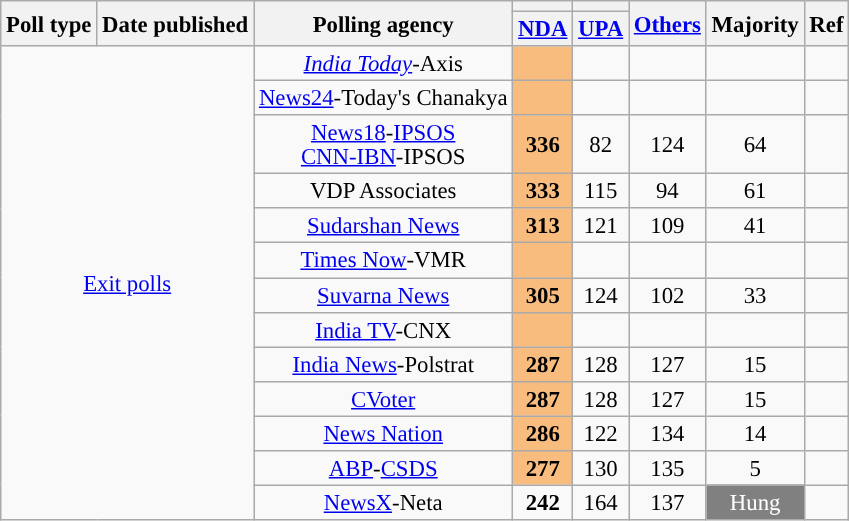<table class="wikitable sortable" style="text-align:center;font-size:95%;line-height:16px">
<tr>
<th rowspan="2">Poll type</th>
<th rowspan="2">Date published</th>
<th rowspan="2">Polling agency</th>
<th style="background:"></th>
<th style="background:"></th>
<th rowspan="2" class="unsortable"><a href='#'>Others</a></th>
<th rowspan="2">Majority</th>
<th rowspan="2">Ref</th>
</tr>
<tr>
<th class="unsortable"><a href='#'>NDA</a></th>
<th class="unsortable"><a href='#'>UPA</a></th>
</tr>
<tr>
<td colspan="2" rowspan="13"><a href='#'>Exit polls</a></td>
<td><em><a href='#'>India Today</a></em>-Axis</td>
<td style="background:#F9BC7F"><strong></strong></td>
<td></td>
<td></td>
<td style="background:"></td>
<td></td>
</tr>
<tr>
<td><a href='#'>News24</a>-Today's Chanakya</td>
<td style="background:#F9BC7F"><strong></strong></td>
<td></td>
<td></td>
<td style="background:"></td>
<td></td>
</tr>
<tr>
<td><a href='#'>News18</a>-<a href='#'>IPSOS</a><br><a href='#'>CNN-IBN</a>-IPSOS</td>
<td style="background:#F9BC7F"><strong>336</strong></td>
<td>82</td>
<td>124</td>
<td style="background:">64</td>
<td></td>
</tr>
<tr>
<td>VDP Associates</td>
<td style="background:#F9BC7F"><strong>333</strong></td>
<td>115</td>
<td>94</td>
<td style="background:">61</td>
<td></td>
</tr>
<tr>
<td><a href='#'>Sudarshan News</a></td>
<td style="background:#F9BC7F"><strong>313</strong></td>
<td>121</td>
<td>109</td>
<td style="background:">41</td>
<td></td>
</tr>
<tr>
<td><a href='#'>Times Now</a>-VMR</td>
<td style="background:#F9BC7F"><strong></strong></td>
<td></td>
<td></td>
<td style="background:"></td>
<td></td>
</tr>
<tr>
<td><a href='#'>Suvarna News</a></td>
<td style="background:#F9BC7F"><strong>305</strong></td>
<td>124</td>
<td>102</td>
<td style="background:">33</td>
<td></td>
</tr>
<tr>
<td><a href='#'>India TV</a>-CNX</td>
<td style="background:#F9BC7F"><strong></strong></td>
<td></td>
<td></td>
<td style="background:"></td>
<td></td>
</tr>
<tr>
<td><a href='#'>India News</a>-Polstrat</td>
<td style="background:#F9BC7F"><strong>287</strong></td>
<td>128</td>
<td>127</td>
<td style="background:">15</td>
<td></td>
</tr>
<tr>
<td><a href='#'>CVoter</a></td>
<td style="background:#F9BC7F"><strong>287</strong></td>
<td>128</td>
<td>127</td>
<td style="background:">15</td>
<td></td>
</tr>
<tr>
<td><a href='#'>News Nation</a></td>
<td style="background:#F9BC7F"><strong>286</strong></td>
<td>122</td>
<td>134</td>
<td style="background:">14</td>
<td></td>
</tr>
<tr>
<td><a href='#'>ABP</a>-<a href='#'>CSDS</a></td>
<td style="background:#F9BC7F"><strong>277</strong></td>
<td>130</td>
<td>135</td>
<td style="background:">5</td>
<td></td>
</tr>
<tr>
<td><a href='#'>NewsX</a>-Neta</td>
<td><strong>242</strong></td>
<td>164</td>
<td>137</td>
<td style="background:gray; color:white;">Hung</td>
<td></td>
</tr>
</table>
